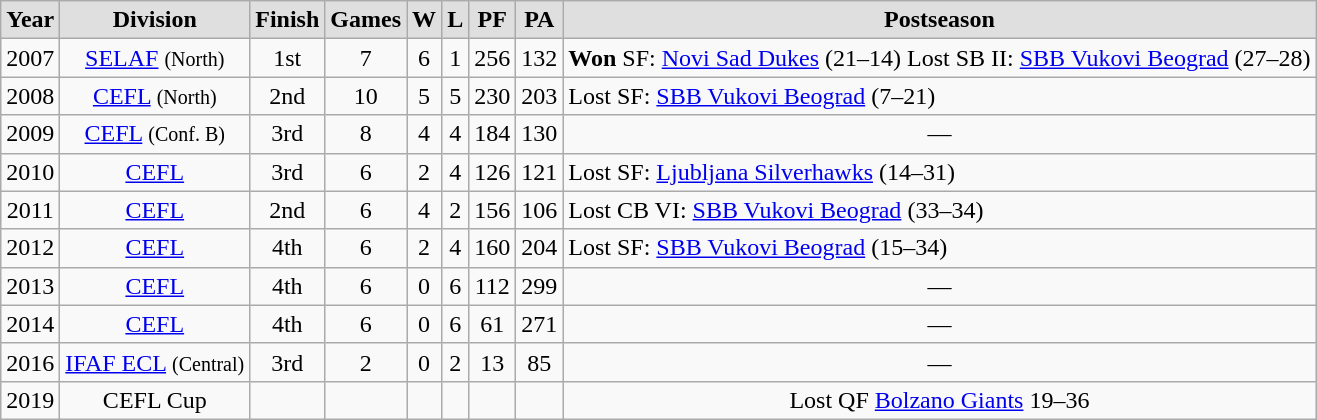<table class="wikitable" style="text-align:center;">
<tr style="background:#DFDFDF; font-weight:bold">
<td>Year</td>
<td>Division</td>
<td>Finish</td>
<td>Games</td>
<td>W</td>
<td>L</td>
<td>PF</td>
<td>PA</td>
<td>Postseason</td>
</tr>
<tr>
<td>2007</td>
<td><a href='#'>SELAF</a> <small>(North)</small></td>
<td>1st</td>
<td>7</td>
<td>6</td>
<td>1</td>
<td>256</td>
<td>132</td>
<td align="left"><strong>Won</strong> SF: <a href='#'>Novi Sad Dukes</a> (21–14)  Lost SB II: <a href='#'>SBB Vukovi Beograd</a> (27–28)</td>
</tr>
<tr>
<td>2008</td>
<td><a href='#'>CEFL</a> <small>(North)</small></td>
<td>2nd</td>
<td>10</td>
<td>5</td>
<td>5</td>
<td>230</td>
<td>203</td>
<td align="left">Lost SF: <a href='#'>SBB Vukovi Beograd</a> (7–21)</td>
</tr>
<tr>
<td>2009</td>
<td><a href='#'>CEFL</a> <small>(Conf. B)</small></td>
<td>3rd</td>
<td>8</td>
<td>4</td>
<td>4</td>
<td>184</td>
<td>130</td>
<td>—</td>
</tr>
<tr>
<td>2010</td>
<td><a href='#'>CEFL</a></td>
<td>3rd</td>
<td>6</td>
<td>2</td>
<td>4</td>
<td>126</td>
<td>121</td>
<td align="left">Lost SF: <a href='#'>Ljubljana Silverhawks</a> (14–31)</td>
</tr>
<tr>
<td>2011</td>
<td><a href='#'>CEFL</a></td>
<td>2nd</td>
<td>6</td>
<td>4</td>
<td>2</td>
<td>156</td>
<td>106</td>
<td align="left">Lost CB VI: <a href='#'>SBB Vukovi Beograd</a> (33–34)</td>
</tr>
<tr>
<td>2012</td>
<td><a href='#'>CEFL</a></td>
<td>4th</td>
<td>6</td>
<td>2</td>
<td>4</td>
<td>160</td>
<td>204</td>
<td align="left">Lost SF: <a href='#'>SBB Vukovi Beograd</a> (15–34)</td>
</tr>
<tr>
<td>2013</td>
<td><a href='#'>CEFL</a></td>
<td>4th</td>
<td>6</td>
<td>0</td>
<td>6</td>
<td>112</td>
<td>299</td>
<td>—</td>
</tr>
<tr>
<td>2014</td>
<td><a href='#'>CEFL</a></td>
<td>4th</td>
<td>6</td>
<td>0</td>
<td>6</td>
<td>61</td>
<td>271</td>
<td>—</td>
</tr>
<tr>
<td>2016</td>
<td><a href='#'>IFAF ECL</a> <small>(Central)</small></td>
<td>3rd</td>
<td>2</td>
<td>0</td>
<td>2</td>
<td>13</td>
<td>85</td>
<td>—</td>
</tr>
<tr>
<td>2019</td>
<td>CEFL Cup</td>
<td></td>
<td></td>
<td></td>
<td></td>
<td></td>
<td></td>
<td>Lost QF <a href='#'>Bolzano Giants</a> 19–36</td>
</tr>
</table>
